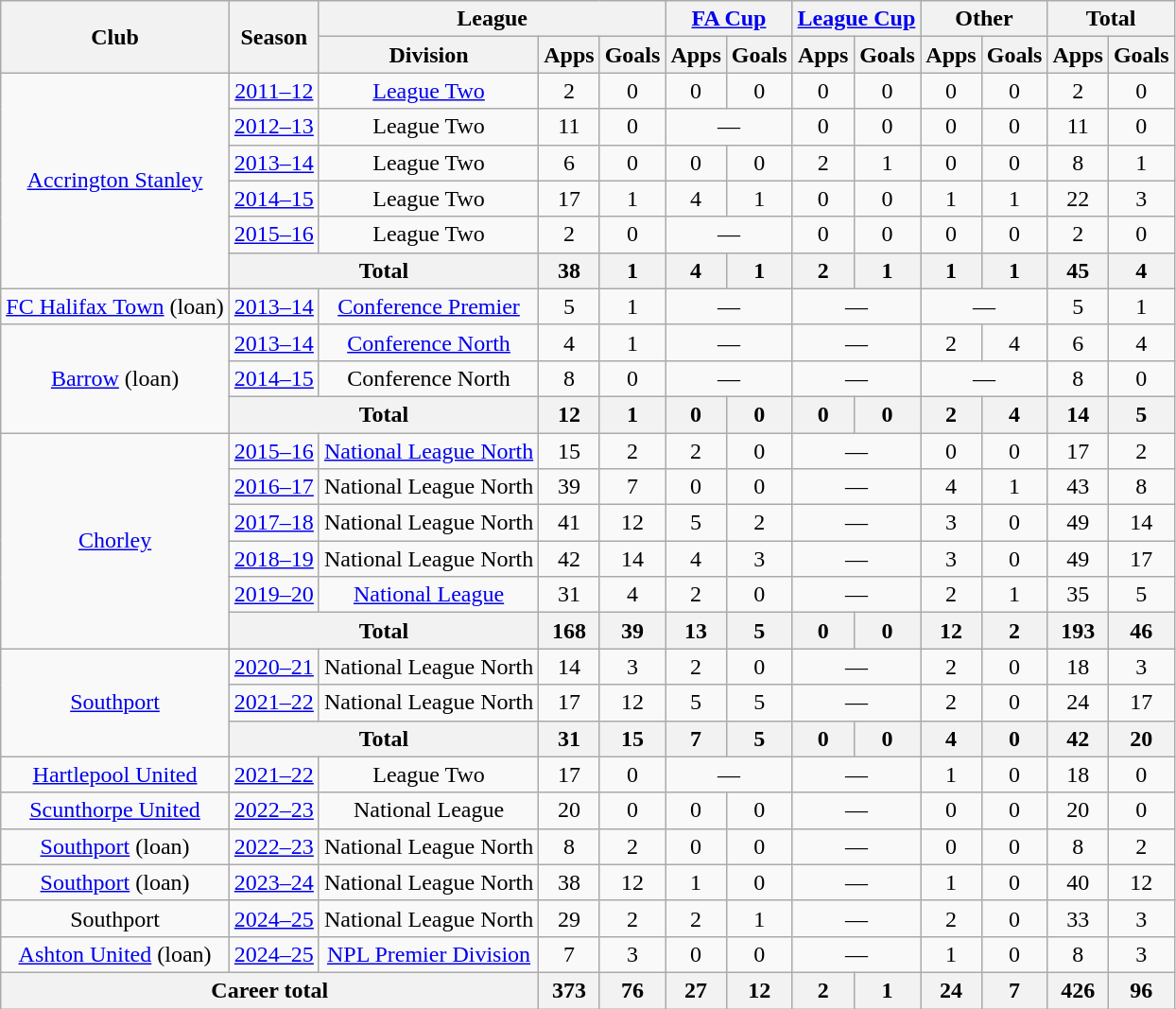<table class="wikitable" style="text-align: center">
<tr>
<th rowspan="2">Club</th>
<th rowspan="2">Season</th>
<th colspan="3">League</th>
<th colspan="2"><a href='#'>FA Cup</a></th>
<th colspan="2"><a href='#'>League Cup</a></th>
<th colspan="2">Other</th>
<th colspan="2">Total</th>
</tr>
<tr>
<th>Division</th>
<th>Apps</th>
<th>Goals</th>
<th>Apps</th>
<th>Goals</th>
<th>Apps</th>
<th>Goals</th>
<th>Apps</th>
<th>Goals</th>
<th>Apps</th>
<th>Goals</th>
</tr>
<tr>
<td rowspan="6"><a href='#'>Accrington Stanley</a></td>
<td><a href='#'>2011–12</a></td>
<td><a href='#'>League Two</a></td>
<td>2</td>
<td>0</td>
<td>0</td>
<td>0</td>
<td>0</td>
<td>0</td>
<td>0</td>
<td>0</td>
<td>2</td>
<td>0</td>
</tr>
<tr>
<td><a href='#'>2012–13</a></td>
<td>League Two</td>
<td>11</td>
<td>0</td>
<td colspan="2">—</td>
<td>0</td>
<td>0</td>
<td>0</td>
<td>0</td>
<td>11</td>
<td>0</td>
</tr>
<tr>
<td><a href='#'>2013–14</a></td>
<td>League Two</td>
<td>6</td>
<td>0</td>
<td>0</td>
<td>0</td>
<td>2</td>
<td>1</td>
<td>0</td>
<td>0</td>
<td>8</td>
<td>1</td>
</tr>
<tr>
<td><a href='#'>2014–15</a></td>
<td>League Two</td>
<td>17</td>
<td>1</td>
<td>4</td>
<td>1</td>
<td>0</td>
<td>0</td>
<td>1</td>
<td>1</td>
<td>22</td>
<td>3</td>
</tr>
<tr>
<td><a href='#'>2015–16</a></td>
<td>League Two</td>
<td>2</td>
<td>0</td>
<td colspan="2">—</td>
<td>0</td>
<td>0</td>
<td>0</td>
<td>0</td>
<td>2</td>
<td>0</td>
</tr>
<tr>
<th colspan="2">Total</th>
<th>38</th>
<th>1</th>
<th>4</th>
<th>1</th>
<th>2</th>
<th>1</th>
<th>1</th>
<th>1</th>
<th>45</th>
<th>4</th>
</tr>
<tr>
<td><a href='#'>FC Halifax Town</a> (loan)</td>
<td><a href='#'>2013–14</a></td>
<td><a href='#'>Conference Premier</a></td>
<td>5</td>
<td>1</td>
<td colspan="2">—</td>
<td colspan="2">—</td>
<td colspan="2">—</td>
<td>5</td>
<td>1</td>
</tr>
<tr>
<td rowspan="3"><a href='#'>Barrow</a> (loan)</td>
<td><a href='#'>2013–14</a></td>
<td><a href='#'>Conference North</a></td>
<td>4</td>
<td>1</td>
<td colspan="2">—</td>
<td colspan="2">—</td>
<td>2</td>
<td>4</td>
<td>6</td>
<td>4</td>
</tr>
<tr>
<td><a href='#'>2014–15</a></td>
<td>Conference North</td>
<td>8</td>
<td>0</td>
<td colspan="2">—</td>
<td colspan="2">—</td>
<td colspan="2">—</td>
<td>8</td>
<td>0</td>
</tr>
<tr>
<th colspan="2">Total</th>
<th>12</th>
<th>1</th>
<th>0</th>
<th>0</th>
<th>0</th>
<th>0</th>
<th>2</th>
<th>4</th>
<th>14</th>
<th>5</th>
</tr>
<tr>
<td rowspan="6"><a href='#'>Chorley</a></td>
<td><a href='#'>2015–16</a></td>
<td><a href='#'>National League North</a></td>
<td>15</td>
<td>2</td>
<td>2</td>
<td>0</td>
<td colspan="2">—</td>
<td>0</td>
<td>0</td>
<td>17</td>
<td>2</td>
</tr>
<tr>
<td><a href='#'>2016–17</a></td>
<td>National League North</td>
<td>39</td>
<td>7</td>
<td>0</td>
<td>0</td>
<td colspan="2">—</td>
<td>4</td>
<td>1</td>
<td>43</td>
<td>8</td>
</tr>
<tr>
<td><a href='#'>2017–18</a></td>
<td>National League North</td>
<td>41</td>
<td>12</td>
<td>5</td>
<td>2</td>
<td colspan="2">—</td>
<td>3</td>
<td>0</td>
<td>49</td>
<td>14</td>
</tr>
<tr>
<td><a href='#'>2018–19</a></td>
<td>National League North</td>
<td>42</td>
<td>14</td>
<td>4</td>
<td>3</td>
<td colspan="2">—</td>
<td>3</td>
<td>0</td>
<td>49</td>
<td>17</td>
</tr>
<tr>
<td><a href='#'>2019–20</a></td>
<td><a href='#'>National League</a></td>
<td>31</td>
<td>4</td>
<td>2</td>
<td>0</td>
<td colspan="2">—</td>
<td>2</td>
<td>1</td>
<td>35</td>
<td>5</td>
</tr>
<tr>
<th colspan="2">Total</th>
<th>168</th>
<th>39</th>
<th>13</th>
<th>5</th>
<th>0</th>
<th>0</th>
<th>12</th>
<th>2</th>
<th>193</th>
<th>46</th>
</tr>
<tr>
<td rowspan="3"><a href='#'>Southport</a></td>
<td><a href='#'>2020–21</a></td>
<td>National League North</td>
<td>14</td>
<td>3</td>
<td>2</td>
<td>0</td>
<td colspan="2">—</td>
<td>2</td>
<td>0</td>
<td>18</td>
<td>3</td>
</tr>
<tr>
<td><a href='#'>2021–22</a></td>
<td>National League North</td>
<td>17</td>
<td>12</td>
<td>5</td>
<td>5</td>
<td colspan="2">—</td>
<td>2</td>
<td>0</td>
<td>24</td>
<td>17</td>
</tr>
<tr>
<th colspan="2">Total</th>
<th>31</th>
<th>15</th>
<th>7</th>
<th>5</th>
<th>0</th>
<th>0</th>
<th>4</th>
<th>0</th>
<th>42</th>
<th>20</th>
</tr>
<tr>
<td><a href='#'>Hartlepool United</a></td>
<td><a href='#'>2021–22</a></td>
<td>League Two</td>
<td>17</td>
<td>0</td>
<td colspan="2">—</td>
<td colspan="2">—</td>
<td>1</td>
<td>0</td>
<td>18</td>
<td>0</td>
</tr>
<tr>
<td><a href='#'>Scunthorpe United</a></td>
<td><a href='#'>2022–23</a></td>
<td>National League</td>
<td>20</td>
<td>0</td>
<td>0</td>
<td>0</td>
<td colspan="2">—</td>
<td>0</td>
<td>0</td>
<td>20</td>
<td>0</td>
</tr>
<tr>
<td><a href='#'>Southport</a> (loan)</td>
<td><a href='#'>2022–23</a></td>
<td>National League North</td>
<td>8</td>
<td>2</td>
<td>0</td>
<td>0</td>
<td colspan="2">—</td>
<td>0</td>
<td>0</td>
<td>8</td>
<td>2</td>
</tr>
<tr>
<td><a href='#'>Southport</a> (loan)</td>
<td><a href='#'>2023–24</a></td>
<td>National League North</td>
<td>38</td>
<td>12</td>
<td>1</td>
<td>0</td>
<td colspan="2">—</td>
<td>1</td>
<td>0</td>
<td>40</td>
<td>12</td>
</tr>
<tr>
<td>Southport</td>
<td><a href='#'>2024–25</a></td>
<td>National League North</td>
<td>29</td>
<td>2</td>
<td>2</td>
<td>1</td>
<td colspan="2">—</td>
<td>2</td>
<td>0</td>
<td>33</td>
<td>3</td>
</tr>
<tr>
<td><a href='#'>Ashton United</a> (loan)</td>
<td><a href='#'>2024–25</a></td>
<td><a href='#'>NPL Premier Division</a></td>
<td>7</td>
<td>3</td>
<td>0</td>
<td>0</td>
<td colspan="2">—</td>
<td>1</td>
<td>0</td>
<td>8</td>
<td>3</td>
</tr>
<tr>
<th colspan="3">Career total</th>
<th>373</th>
<th>76</th>
<th>27</th>
<th>12</th>
<th>2</th>
<th>1</th>
<th>24</th>
<th>7</th>
<th>426</th>
<th>96</th>
</tr>
</table>
